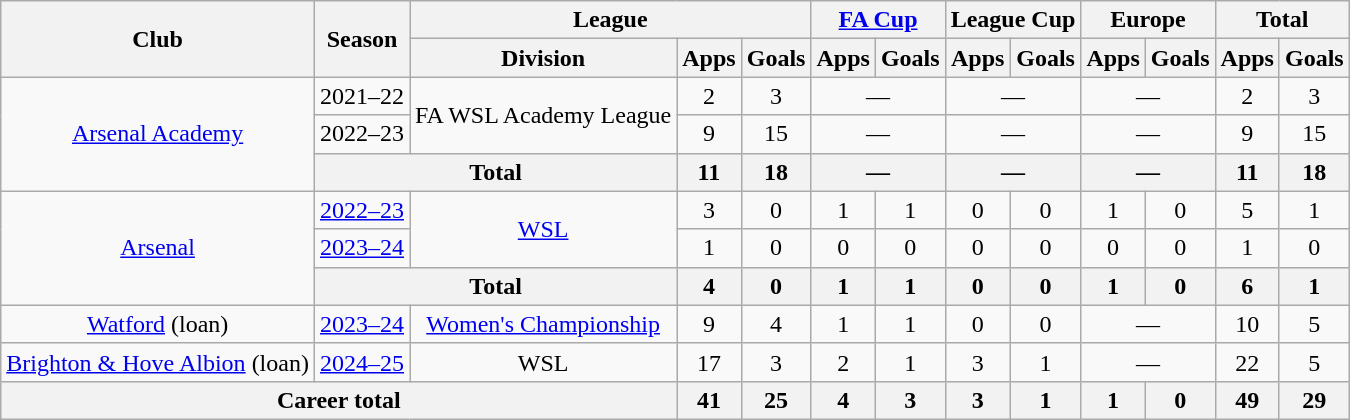<table class=wikitable style=text-align:center>
<tr>
<th rowspan=2>Club</th>
<th rowspan=2>Season</th>
<th colspan=3>League</th>
<th colspan=2><a href='#'>FA Cup</a></th>
<th colspan=2>League Cup</th>
<th colspan=2>Europe</th>
<th colspan=2>Total</th>
</tr>
<tr>
<th>Division</th>
<th>Apps</th>
<th>Goals</th>
<th>Apps</th>
<th>Goals</th>
<th>Apps</th>
<th>Goals</th>
<th>Apps</th>
<th>Goals</th>
<th>Apps</th>
<th>Goals</th>
</tr>
<tr>
<td rowspan=3><a href='#'>Arsenal Academy</a></td>
<td>2021–22</td>
<td rowspan=2>FA WSL Academy League</td>
<td>2</td>
<td>3</td>
<td colspan=2>—</td>
<td colspan=2>—</td>
<td colspan=2>—</td>
<td>2</td>
<td>3</td>
</tr>
<tr>
<td>2022–23</td>
<td>9</td>
<td>15</td>
<td colspan=2>—</td>
<td colspan=2>—</td>
<td colspan=2>—</td>
<td>9</td>
<td>15</td>
</tr>
<tr>
<th colspan=2>Total</th>
<th>11</th>
<th>18</th>
<th colspan=2>—</th>
<th colspan=2>—</th>
<th colspan=2>—</th>
<th>11</th>
<th>18</th>
</tr>
<tr>
<td rowspan=3><a href='#'>Arsenal</a></td>
<td><a href='#'>2022–23</a></td>
<td rowspan=2><a href='#'>WSL</a></td>
<td>3</td>
<td>0</td>
<td>1</td>
<td>1</td>
<td>0</td>
<td>0</td>
<td>1</td>
<td>0</td>
<td>5</td>
<td>1</td>
</tr>
<tr>
<td><a href='#'>2023–24</a></td>
<td>1</td>
<td>0</td>
<td>0</td>
<td>0</td>
<td>0</td>
<td>0</td>
<td>0</td>
<td>0</td>
<td>1</td>
<td>0</td>
</tr>
<tr>
<th colspan=2>Total</th>
<th>4</th>
<th>0</th>
<th>1</th>
<th>1</th>
<th>0</th>
<th>0</th>
<th>1</th>
<th>0</th>
<th>6</th>
<th>1</th>
</tr>
<tr>
<td><a href='#'>Watford</a> (loan)</td>
<td><a href='#'>2023–24</a></td>
<td><a href='#'>Women's Championship</a></td>
<td>9</td>
<td>4</td>
<td>1</td>
<td>1</td>
<td>0</td>
<td>0</td>
<td colspan=2>—</td>
<td>10</td>
<td>5</td>
</tr>
<tr>
<td><a href='#'>Brighton & Hove Albion</a> (loan)</td>
<td><a href='#'>2024–25</a></td>
<td>WSL</td>
<td>17</td>
<td>3</td>
<td>2</td>
<td>1</td>
<td>3</td>
<td>1</td>
<td colspan=2>—</td>
<td>22</td>
<td>5</td>
</tr>
<tr>
<th colspan=3>Career total</th>
<th>41</th>
<th>25</th>
<th>4</th>
<th>3</th>
<th>3</th>
<th>1</th>
<th>1</th>
<th>0</th>
<th>49</th>
<th>29</th>
</tr>
</table>
